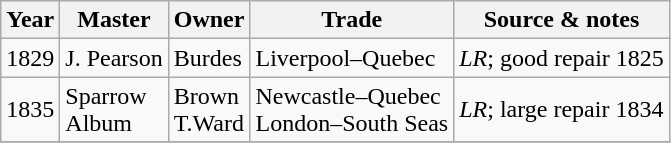<table class=" wikitable">
<tr>
<th>Year</th>
<th>Master</th>
<th>Owner</th>
<th>Trade</th>
<th>Source & notes</th>
</tr>
<tr>
<td>1829</td>
<td>J. Pearson</td>
<td>Burdes</td>
<td>Liverpool–Quebec</td>
<td><em>LR</em>; good repair 1825</td>
</tr>
<tr>
<td>1835</td>
<td>Sparrow<br>Album</td>
<td>Brown<br>T.Ward</td>
<td>Newcastle–Quebec<br>London–South Seas</td>
<td><em>LR</em>; large repair 1834</td>
</tr>
<tr>
</tr>
</table>
